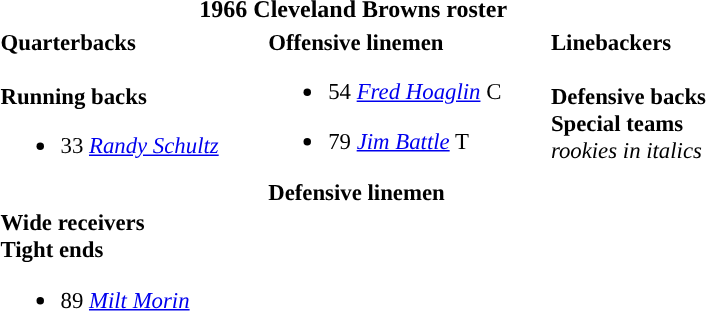<table class="toccolours" style="text-align: left;">
<tr>
<th colspan="7" style="text-align:center;">1966 Cleveland Browns roster</th>
</tr>
<tr>
<td style="font-size: 95%;" valign="top"><strong>Quarterbacks</strong><br>

<br><strong>Running backs</strong>
<ul><li><span>33</span> <em><a href='#'>Randy Schultz</a></em></li></ul>

<br><strong>Wide receivers</strong>



<br><strong>Tight ends</strong>
<ul><li><span>89</span> <em><a href='#'>Milt Morin</a></em></li></ul></td>
<td style="width: 25px;"></td>
<td style="font-size: 95%;" valign="top"><strong>Offensive linemen</strong><br><ul><li><span>54</span> <em><a href='#'>Fred Hoaglin</a></em> C</li></ul>





<ul><li><span>79</span> <em><a href='#'>Jim Battle</a></em> T</li></ul><strong>Defensive linemen</strong>





</td>
<td style="width: 25px;"></td>
<td style="font-size: 95%;" valign="top"><strong>Linebackers</strong><br>




<br><strong>Defensive backs</strong>






<br><strong>Special teams</strong>
<br><em>rookies in italics</em></td>
</tr>
</table>
